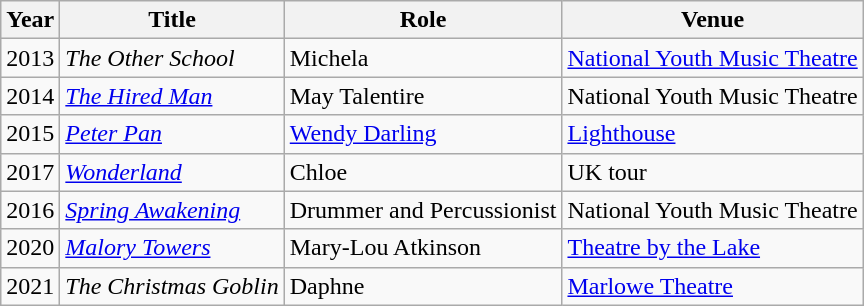<table class="wikitable">
<tr>
<th>Year</th>
<th>Title</th>
<th>Role</th>
<th>Venue</th>
</tr>
<tr>
<td>2013</td>
<td><em>The Other School</em></td>
<td>Michela</td>
<td><a href='#'>National Youth Music Theatre</a></td>
</tr>
<tr>
<td>2014</td>
<td><em><a href='#'>The Hired Man</a></em></td>
<td>May Talentire</td>
<td>National Youth Music Theatre</td>
</tr>
<tr>
<td>2015</td>
<td><em><a href='#'>Peter Pan</a></em></td>
<td><a href='#'>Wendy Darling</a></td>
<td><a href='#'>Lighthouse</a></td>
</tr>
<tr>
<td>2017</td>
<td><em><a href='#'>Wonderland</a></em></td>
<td>Chloe</td>
<td>UK tour</td>
</tr>
<tr>
<td>2016</td>
<td><em><a href='#'>Spring Awakening</a></em></td>
<td>Drummer and Percussionist</td>
<td>National Youth Music Theatre</td>
</tr>
<tr>
<td>2020</td>
<td><em><a href='#'>Malory Towers</a></em></td>
<td>Mary-Lou Atkinson</td>
<td><a href='#'>Theatre by the Lake</a></td>
</tr>
<tr>
<td>2021</td>
<td><em>The Christmas Goblin</em></td>
<td>Daphne</td>
<td><a href='#'>Marlowe Theatre</a></td>
</tr>
</table>
